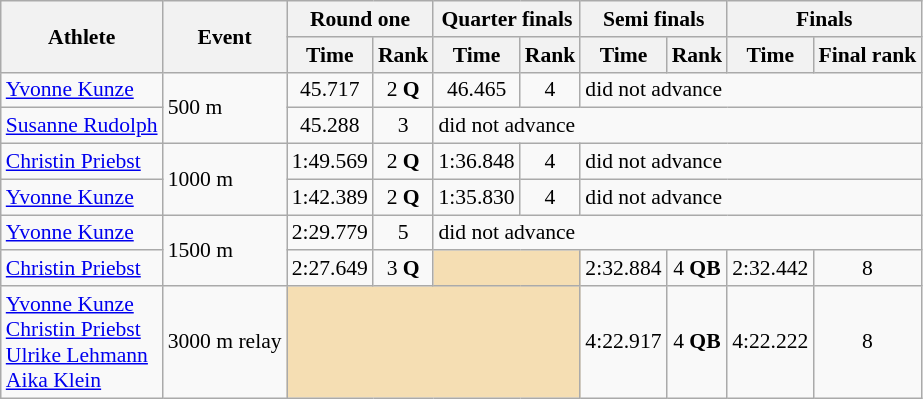<table class="wikitable" style="font-size:90%">
<tr>
<th rowspan="2">Athlete</th>
<th rowspan="2">Event</th>
<th colspan="2">Round one</th>
<th colspan="2">Quarter finals</th>
<th colspan="2">Semi finals</th>
<th colspan="2">Finals</th>
</tr>
<tr>
<th>Time</th>
<th>Rank</th>
<th>Time</th>
<th>Rank</th>
<th>Time</th>
<th>Rank</th>
<th>Time</th>
<th>Final rank</th>
</tr>
<tr>
<td><a href='#'>Yvonne Kunze</a></td>
<td rowspan="2">500 m</td>
<td align="center">45.717</td>
<td align="center">2 <strong>Q</strong></td>
<td align="center">46.465</td>
<td align="center">4</td>
<td colspan="4">did not advance</td>
</tr>
<tr>
<td><a href='#'>Susanne Rudolph</a></td>
<td align="center">45.288</td>
<td align="center">3</td>
<td colspan="6">did not advance</td>
</tr>
<tr>
<td><a href='#'>Christin Priebst</a></td>
<td rowspan="2">1000 m</td>
<td align="center">1:49.569</td>
<td align="center">2 <strong>Q</strong></td>
<td align="center">1:36.848</td>
<td align="center">4</td>
<td colspan="4">did not advance</td>
</tr>
<tr>
<td><a href='#'>Yvonne Kunze</a></td>
<td align="center">1:42.389</td>
<td align="center">2 <strong>Q</strong></td>
<td align="center">1:35.830</td>
<td align="center">4</td>
<td colspan="4">did not advance</td>
</tr>
<tr>
<td><a href='#'>Yvonne Kunze</a></td>
<td rowspan="2">1500 m</td>
<td align="center">2:29.779</td>
<td align="center">5</td>
<td colspan="6">did not advance</td>
</tr>
<tr>
<td><a href='#'>Christin Priebst</a></td>
<td align="center">2:27.649</td>
<td align="center">3 <strong>Q</strong></td>
<td colspan="2" bgcolor="wheat"></td>
<td align="center">2:32.884</td>
<td align="center">4 <strong>QB</strong></td>
<td align="center">2:32.442</td>
<td align="center">8</td>
</tr>
<tr>
<td><a href='#'>Yvonne Kunze</a><br><a href='#'>Christin Priebst</a><br><a href='#'>Ulrike Lehmann</a><br><a href='#'>Aika Klein</a></td>
<td>3000 m relay</td>
<td colspan="4" bgcolor=wheat></td>
<td align="center">4:22.917</td>
<td align="center">4 <strong>QB</strong></td>
<td align="center">4:22.222</td>
<td align="center">8</td>
</tr>
</table>
